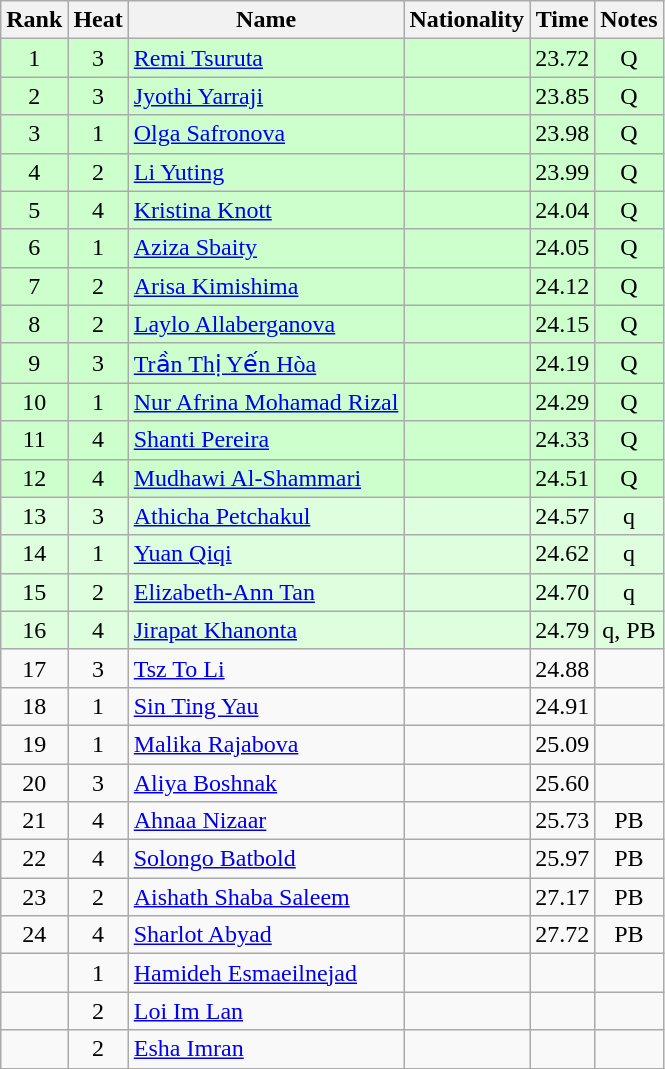<table class="wikitable sortable" style="text-align:center">
<tr>
<th>Rank</th>
<th>Heat</th>
<th>Name</th>
<th>Nationality</th>
<th>Time</th>
<th>Notes</th>
</tr>
<tr bgcolor=ccffcc>
<td>1</td>
<td>3</td>
<td align=left><a href='#'>Remi Tsuruta</a></td>
<td align=left></td>
<td>23.72</td>
<td>Q</td>
</tr>
<tr bgcolor=ccffcc>
<td>2</td>
<td>3</td>
<td align=left><a href='#'>Jyothi Yarraji</a></td>
<td align=left></td>
<td>23.85</td>
<td>Q</td>
</tr>
<tr bgcolor=ccffcc>
<td>3</td>
<td>1</td>
<td align=left><a href='#'>Olga Safronova</a></td>
<td align=left></td>
<td>23.98</td>
<td>Q</td>
</tr>
<tr bgcolor=ccffcc>
<td>4</td>
<td>2</td>
<td align=left><a href='#'>Li Yuting</a></td>
<td align=left></td>
<td>23.99</td>
<td>Q</td>
</tr>
<tr bgcolor=ccffcc>
<td>5</td>
<td>4</td>
<td align=left><a href='#'>Kristina Knott</a></td>
<td align=left></td>
<td>24.04</td>
<td>Q</td>
</tr>
<tr bgcolor=ccffcc>
<td>6</td>
<td>1</td>
<td align=left><a href='#'>Aziza Sbaity</a></td>
<td align=left></td>
<td>24.05</td>
<td>Q</td>
</tr>
<tr bgcolor=ccffcc>
<td>7</td>
<td>2</td>
<td align=left><a href='#'>Arisa Kimishima</a></td>
<td align=left></td>
<td>24.12</td>
<td>Q</td>
</tr>
<tr bgcolor=ccffcc>
<td>8</td>
<td>2</td>
<td align=left><a href='#'>Laylo Allaberganova</a></td>
<td align=left></td>
<td>24.15</td>
<td>Q</td>
</tr>
<tr bgcolor=ccffcc>
<td>9</td>
<td>3</td>
<td align=left><a href='#'>Trần Thị Yến Hòa</a></td>
<td align=left></td>
<td>24.19</td>
<td>Q</td>
</tr>
<tr bgcolor=ccffcc>
<td>10</td>
<td>1</td>
<td align=left><a href='#'>Nur Afrina Mohamad Rizal</a></td>
<td align=left></td>
<td>24.29</td>
<td>Q</td>
</tr>
<tr bgcolor=ccffcc>
<td>11</td>
<td>4</td>
<td align=left><a href='#'>Shanti Pereira</a></td>
<td align=left></td>
<td>24.33</td>
<td>Q</td>
</tr>
<tr bgcolor=ccffcc>
<td>12</td>
<td>4</td>
<td align=left><a href='#'>Mudhawi Al-Shammari</a></td>
<td align=left></td>
<td>24.51</td>
<td>Q</td>
</tr>
<tr bgcolor=ddffdd>
<td>13</td>
<td>3</td>
<td align=left><a href='#'>Athicha Petchakul</a></td>
<td align=left></td>
<td>24.57</td>
<td>q</td>
</tr>
<tr bgcolor=ddffdd>
<td>14</td>
<td>1</td>
<td align=left><a href='#'>Yuan Qiqi</a></td>
<td align=left></td>
<td>24.62</td>
<td>q</td>
</tr>
<tr bgcolor=ddffdd>
<td>15</td>
<td>2</td>
<td align=left><a href='#'>Elizabeth-Ann Tan</a></td>
<td align=left></td>
<td>24.70</td>
<td>q</td>
</tr>
<tr bgcolor=ddffdd>
<td>16</td>
<td>4</td>
<td align=left><a href='#'>Jirapat Khanonta</a></td>
<td align=left></td>
<td>24.79</td>
<td>q, PB</td>
</tr>
<tr>
<td>17</td>
<td>3</td>
<td align=left><a href='#'>Tsz To Li</a></td>
<td align=left></td>
<td>24.88</td>
<td></td>
</tr>
<tr>
<td>18</td>
<td>1</td>
<td align=left><a href='#'>Sin Ting Yau</a></td>
<td align=left></td>
<td>24.91</td>
<td></td>
</tr>
<tr>
<td>19</td>
<td>1</td>
<td align=left><a href='#'>Malika Rajabova</a></td>
<td align=left></td>
<td>25.09</td>
<td></td>
</tr>
<tr>
<td>20</td>
<td>3</td>
<td align=left><a href='#'>Aliya Boshnak</a></td>
<td align=left></td>
<td>25.60</td>
<td></td>
</tr>
<tr>
<td>21</td>
<td>4</td>
<td align=left><a href='#'>Ahnaa Nizaar</a></td>
<td align=left></td>
<td>25.73</td>
<td>PB</td>
</tr>
<tr>
<td>22</td>
<td>4</td>
<td align=left><a href='#'>Solongo Batbold</a></td>
<td align=left></td>
<td>25.97</td>
<td>PB</td>
</tr>
<tr>
<td>23</td>
<td>2</td>
<td align=left><a href='#'>Aishath Shaba Saleem</a></td>
<td align=left></td>
<td>27.17</td>
<td>PB</td>
</tr>
<tr>
<td>24</td>
<td>4</td>
<td align=left><a href='#'>Sharlot Abyad</a></td>
<td align=left></td>
<td>27.72</td>
<td>PB</td>
</tr>
<tr>
<td></td>
<td>1</td>
<td align=left><a href='#'>Hamideh Esmaeilnejad</a></td>
<td align=left></td>
<td></td>
<td></td>
</tr>
<tr>
<td></td>
<td>2</td>
<td align=left><a href='#'>Loi Im Lan</a></td>
<td align=left></td>
<td></td>
<td></td>
</tr>
<tr>
<td></td>
<td>2</td>
<td align=left><a href='#'>Esha Imran</a></td>
<td align=left></td>
<td></td>
<td></td>
</tr>
</table>
